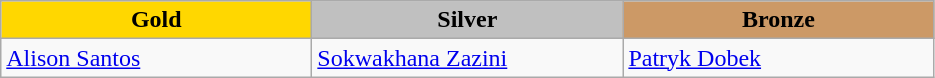<table class="wikitable" style="text-align:left">
<tr align="center">
<td width=200 bgcolor=gold><strong>Gold</strong></td>
<td width=200 bgcolor=silver><strong>Silver</strong></td>
<td width=200 bgcolor=CC9966><strong>Bronze</strong></td>
</tr>
<tr>
<td><a href='#'>Alison Santos</a><br></td>
<td><a href='#'>Sokwakhana Zazini</a><br></td>
<td><a href='#'>Patryk Dobek</a><br></td>
</tr>
</table>
